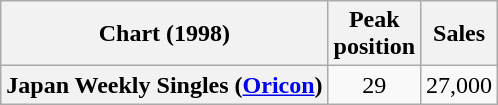<table class="wikitable sortable plainrowheaders" style="text-align:center;">
<tr>
<th scope="col">Chart (1998)</th>
<th scope="col">Peak<br>position</th>
<th scope="col">Sales</th>
</tr>
<tr>
<th scope="row">Japan Weekly Singles (<a href='#'>Oricon</a>)</th>
<td style="text-align:center;">29</td>
<td style="text-align:left;">27,000</td>
</tr>
</table>
